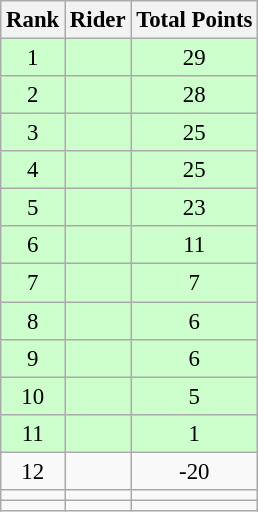<table class="wikitable" style="font-size:95%" style="width:25em;">
<tr>
<th>Rank</th>
<th>Rider</th>
<th>Total Points</th>
</tr>
<tr bgcolor=ccffcc>
<td align=center>1</td>
<td></td>
<td align=center>29</td>
</tr>
<tr bgcolor=ccffcc>
<td align=center>2</td>
<td></td>
<td align=center>28</td>
</tr>
<tr bgcolor=ccffcc>
<td align=center>3</td>
<td></td>
<td align=center>25</td>
</tr>
<tr bgcolor=ccffcc>
<td align=center>4</td>
<td></td>
<td align=center>25</td>
</tr>
<tr bgcolor=ccffcc>
<td align=center>5</td>
<td></td>
<td align=center>23</td>
</tr>
<tr bgcolor=ccffcc>
<td align=center>6</td>
<td></td>
<td align=center>11</td>
</tr>
<tr bgcolor=ccffcc>
<td align=center>7</td>
<td></td>
<td align=center>7</td>
</tr>
<tr bgcolor=ccffcc>
<td align=center>8</td>
<td></td>
<td align=center>6</td>
</tr>
<tr bgcolor=ccffcc>
<td align=center>9</td>
<td></td>
<td align=center>6</td>
</tr>
<tr bgcolor=ccffcc>
<td align=center>10</td>
<td></td>
<td align=center>5</td>
</tr>
<tr bgcolor=ccffcc>
<td align=center>11</td>
<td></td>
<td align=center>1</td>
</tr>
<tr>
<td align=center>12</td>
<td></td>
<td align=center>-20</td>
</tr>
<tr>
<td align=center></td>
<td></td>
<td align=center></td>
</tr>
<tr>
<td align=center></td>
<td></td>
<td align=center></td>
</tr>
</table>
